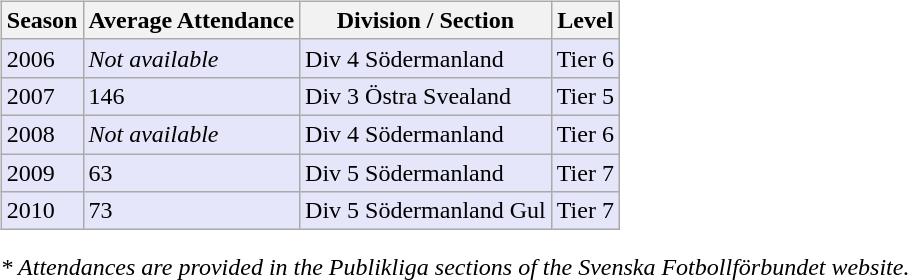<table>
<tr>
<td valign="top" width=0%><br><table class="wikitable">
<tr style="background:#f0f6fa;">
<th><strong>Season</strong></th>
<th><strong>Average Attendance</strong></th>
<th><strong>Division / Section</strong></th>
<th><strong>Level</strong></th>
</tr>
<tr>
<td style="background:#E6E6FA;">2006</td>
<td style="background:#E6E6FA;"><em>Not available</em></td>
<td style="background:#E6E6FA;">Div 4 Södermanland</td>
<td style="background:#E6E6FA;">Tier 6</td>
</tr>
<tr>
<td style="background:#E6E6FA;">2007</td>
<td style="background:#E6E6FA;">146</td>
<td style="background:#E6E6FA;">Div 3 Östra Svealand</td>
<td style="background:#E6E6FA;">Tier 5</td>
</tr>
<tr>
<td style="background:#E6E6FA;">2008</td>
<td style="background:#E6E6FA;"><em>Not available</em></td>
<td style="background:#E6E6FA;">Div 4 Södermanland</td>
<td style="background:#E6E6FA;">Tier 6</td>
</tr>
<tr>
<td style="background:#E6E6FA;">2009</td>
<td style="background:#E6E6FA;">63</td>
<td style="background:#E6E6FA;">Div 5 Södermanland</td>
<td style="background:#E6E6FA;">Tier 7</td>
</tr>
<tr>
<td style="background:#E6E6FA;">2010</td>
<td style="background:#E6E6FA;">73</td>
<td style="background:#E6E6FA;">Div 5 Södermanland Gul</td>
<td style="background:#E6E6FA;">Tier 7</td>
</tr>
</table>
<em>* Attendances are provided in the Publikliga sections of the Svenska Fotbollförbundet website.</em> </td>
</tr>
</table>
